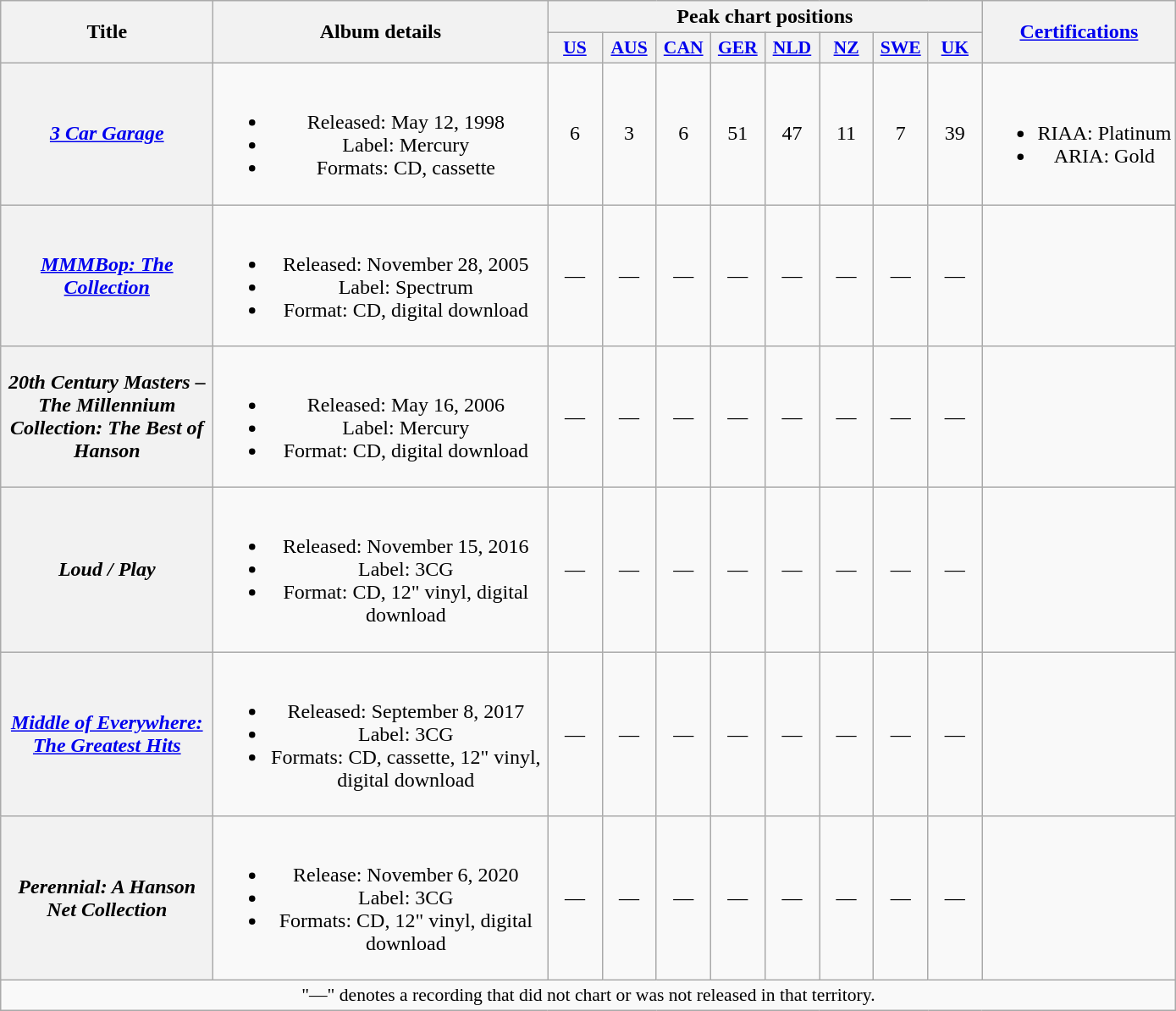<table class="wikitable plainrowheaders" style="text-align:center;" border="1">
<tr>
<th scope="col" rowspan="2" style="width:10em;">Title</th>
<th scope="col" rowspan="2" style="width:16em;">Album details</th>
<th scope="col" colspan="8">Peak chart positions</th>
<th scope="col" rowspan="2"><a href='#'>Certifications</a></th>
</tr>
<tr>
<th scope="col" style="width:2.5em;font-size:90%;"><a href='#'>US</a><br></th>
<th scope="col" style="width:2.5em;font-size:90%;"><a href='#'>AUS</a><br></th>
<th scope="col" style="width:2.5em;font-size:90%;"><a href='#'>CAN</a><br></th>
<th scope="col" style="width:2.5em;font-size:90%;"><a href='#'>GER</a><br></th>
<th scope="col" style="width:2.5em;font-size:90%;"><a href='#'>NLD</a><br></th>
<th scope="col" style="width:2.5em;font-size:90%;"><a href='#'>NZ</a><br></th>
<th scope="col" style="width:2.5em;font-size:90%;"><a href='#'>SWE</a><br></th>
<th scope="col" style="width:2.5em;font-size:90%;"><a href='#'>UK</a><br></th>
</tr>
<tr>
<th scope="row"><em><a href='#'>3 Car Garage</a></em></th>
<td><br><ul><li>Released: May 12, 1998</li><li>Label: Mercury</li><li>Formats: CD, cassette</li></ul></td>
<td>6</td>
<td>3</td>
<td>6</td>
<td>51</td>
<td>47</td>
<td>11</td>
<td>7</td>
<td>39</td>
<td><br><ul><li>RIAA: Platinum</li><li>ARIA: Gold</li></ul></td>
</tr>
<tr>
<th scope="row"><em><a href='#'>MMMBop: The Collection</a></em></th>
<td><br><ul><li>Released: November 28, 2005</li><li>Label: Spectrum</li><li>Format: CD, digital download</li></ul></td>
<td>—</td>
<td>—</td>
<td>—</td>
<td>—</td>
<td>—</td>
<td>—</td>
<td>—</td>
<td>—</td>
<td></td>
</tr>
<tr>
<th scope="row"><em>20th Century Masters – The Millennium Collection: The Best of Hanson</em></th>
<td><br><ul><li>Released: May 16, 2006</li><li>Label: Mercury</li><li>Format: CD, digital download</li></ul></td>
<td>—</td>
<td>—</td>
<td>—</td>
<td>—</td>
<td>—</td>
<td>—</td>
<td>—</td>
<td>—</td>
<td></td>
</tr>
<tr>
<th scope="row"><em>Loud / Play</em></th>
<td><br><ul><li>Released: November 15, 2016</li><li>Label: 3CG</li><li>Format: CD, 12" vinyl, digital download</li></ul></td>
<td>—</td>
<td>—</td>
<td>—</td>
<td>—</td>
<td>—</td>
<td>—</td>
<td>—</td>
<td>—</td>
<td></td>
</tr>
<tr>
<th scope="row"><em><a href='#'>Middle of Everywhere: The Greatest Hits</a></em></th>
<td><br><ul><li>Released: September 8, 2017</li><li>Label: 3CG</li><li>Formats: CD, cassette, 12" vinyl, digital download</li></ul></td>
<td>—</td>
<td>—</td>
<td>—</td>
<td>—</td>
<td>—</td>
<td>—</td>
<td>—</td>
<td>—</td>
<td></td>
</tr>
<tr>
<th scope="row"><em>Perennial: A Hanson Net Collection</em></th>
<td><br><ul><li>Release: November 6, 2020</li><li>Label: 3CG</li><li>Formats: CD, 12" vinyl, digital download</li></ul></td>
<td>—</td>
<td>—</td>
<td>—</td>
<td>—</td>
<td>—</td>
<td>—</td>
<td>—</td>
<td>—</td>
<td></td>
</tr>
<tr>
<td colspan="13" style="font-size:90%">"—" denotes a recording that did not chart or was not released in that territory.</td>
</tr>
</table>
